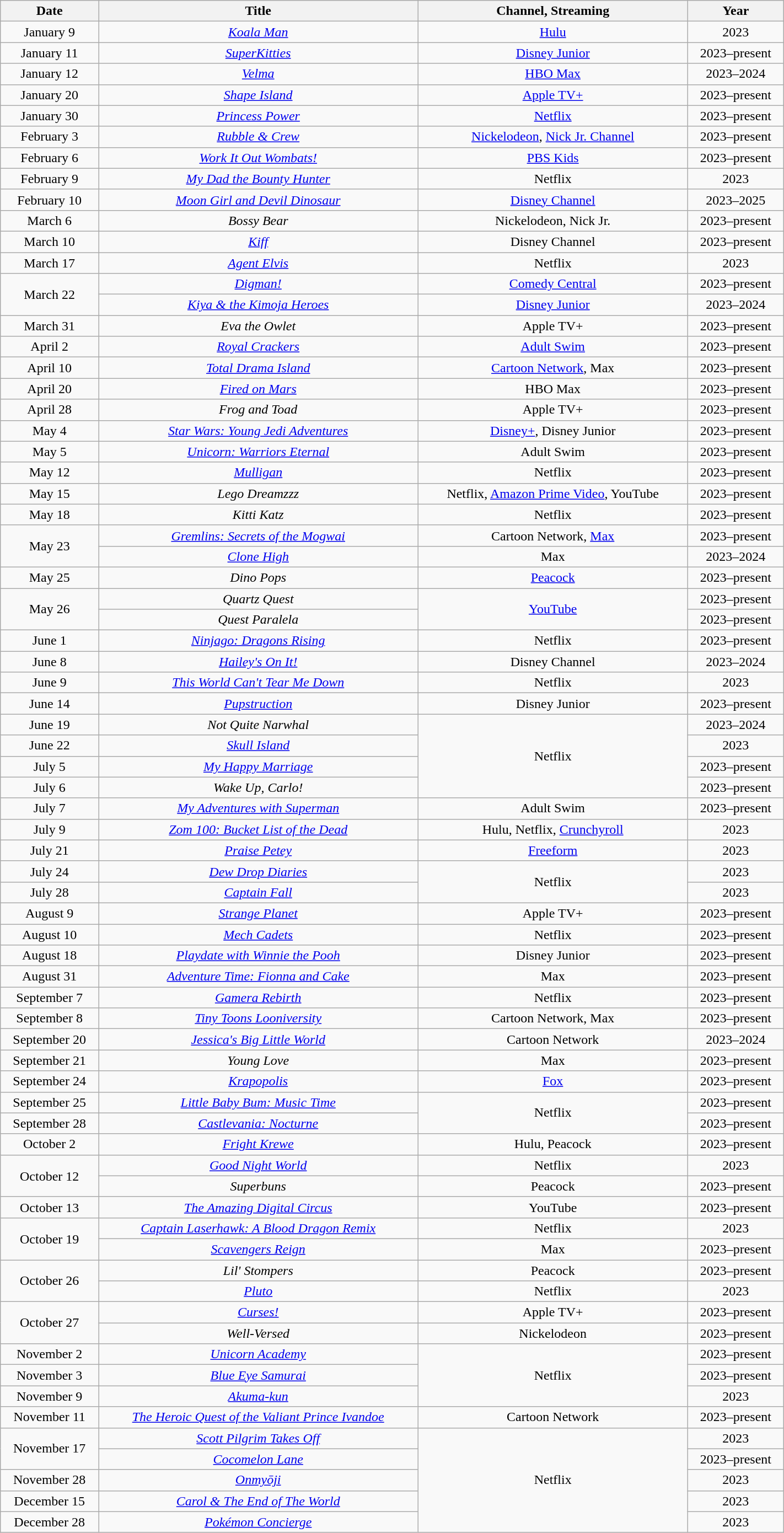<table class="wikitable sortable" width="75%" style="text-align: center">
<tr>
<th scope="col">Date</th>
<th scope="col">Title</th>
<th scope="col">Channel, Streaming</th>
<th scope="col">Year</th>
</tr>
<tr>
<td>January 9</td>
<td><em><a href='#'>Koala Man</a></em></td>
<td><a href='#'>Hulu</a></td>
<td>2023</td>
</tr>
<tr>
<td>January 11</td>
<td><em><a href='#'>SuperKitties</a></em></td>
<td><a href='#'>Disney Junior</a></td>
<td>2023–present</td>
</tr>
<tr>
<td>January 12</td>
<td><em><a href='#'>Velma</a></em></td>
<td><a href='#'>HBO Max</a></td>
<td>2023–2024</td>
</tr>
<tr>
<td>January 20</td>
<td><em><a href='#'>Shape Island</a></em></td>
<td><a href='#'>Apple TV+</a></td>
<td>2023–present</td>
</tr>
<tr>
<td>January 30</td>
<td><em><a href='#'>Princess Power</a></em></td>
<td><a href='#'>Netflix</a></td>
<td>2023–present</td>
</tr>
<tr>
<td>February 3</td>
<td><em><a href='#'>Rubble & Crew</a></em></td>
<td><a href='#'>Nickelodeon</a>, <a href='#'>Nick Jr. Channel</a></td>
<td>2023–present</td>
</tr>
<tr>
<td>February 6</td>
<td><em><a href='#'>Work It Out Wombats!</a></em></td>
<td><a href='#'>PBS Kids</a></td>
<td>2023–present</td>
</tr>
<tr>
<td>February 9</td>
<td><em><a href='#'>My Dad the Bounty Hunter</a></em></td>
<td>Netflix</td>
<td>2023</td>
</tr>
<tr>
<td>February 10</td>
<td><em><a href='#'>Moon Girl and Devil Dinosaur</a></em></td>
<td><a href='#'>Disney Channel</a></td>
<td>2023–2025</td>
</tr>
<tr>
<td>March 6</td>
<td><em>Bossy Bear</em></td>
<td>Nickelodeon, Nick Jr.</td>
<td>2023–present</td>
</tr>
<tr>
<td>March 10</td>
<td><em><a href='#'>Kiff</a></em></td>
<td>Disney Channel</td>
<td>2023–present</td>
</tr>
<tr>
<td>March 17</td>
<td><em><a href='#'>Agent Elvis</a></em></td>
<td>Netflix</td>
<td>2023</td>
</tr>
<tr>
<td rowspan="2">March 22</td>
<td><em><a href='#'>Digman!</a></em></td>
<td><a href='#'>Comedy Central</a></td>
<td>2023–present</td>
</tr>
<tr>
<td><em><a href='#'>Kiya & the Kimoja Heroes</a></em></td>
<td><a href='#'>Disney Junior</a></td>
<td>2023–2024</td>
</tr>
<tr>
<td>March 31</td>
<td><em>Eva the Owlet</em></td>
<td>Apple TV+</td>
<td>2023–present</td>
</tr>
<tr>
<td>April 2</td>
<td><em><a href='#'>Royal Crackers</a></em></td>
<td><a href='#'>Adult Swim</a></td>
<td>2023–present</td>
</tr>
<tr>
<td>April 10</td>
<td><em><a href='#'>Total Drama Island</a></em></td>
<td><a href='#'>Cartoon Network</a>, Max</td>
<td>2023–present</td>
</tr>
<tr>
<td>April 20</td>
<td><em><a href='#'>Fired on Mars</a></em></td>
<td>HBO Max</td>
<td>2023–present</td>
</tr>
<tr>
<td>April 28</td>
<td><em>Frog and Toad</em></td>
<td>Apple TV+</td>
<td>2023–present</td>
</tr>
<tr>
<td>May 4</td>
<td><em><a href='#'>Star Wars: Young Jedi Adventures</a></em></td>
<td><a href='#'>Disney+</a>, Disney Junior</td>
<td>2023–present</td>
</tr>
<tr>
<td>May 5</td>
<td><em><a href='#'>Unicorn: Warriors Eternal</a></em></td>
<td>Adult Swim</td>
<td>2023–present</td>
</tr>
<tr>
<td>May 12</td>
<td><em><a href='#'>Mulligan</a></em></td>
<td>Netflix</td>
<td>2023–present</td>
</tr>
<tr>
<td>May 15</td>
<td><em>Lego Dreamzzz</em></td>
<td>Netflix, <a href='#'>Amazon Prime Video</a>, YouTube</td>
<td>2023–present</td>
</tr>
<tr>
<td>May 18</td>
<td><em>Kitti Katz</em></td>
<td>Netflix</td>
<td>2023–present</td>
</tr>
<tr>
<td rowspan="2">May 23</td>
<td><em><a href='#'>Gremlins: Secrets of the Mogwai</a></em></td>
<td>Cartoon Network, <a href='#'>Max</a></td>
<td>2023–present</td>
</tr>
<tr>
<td><em><a href='#'>Clone High</a></em></td>
<td>Max</td>
<td>2023–2024</td>
</tr>
<tr>
<td>May 25</td>
<td><em>Dino Pops</em></td>
<td><a href='#'>Peacock</a></td>
<td>2023–present</td>
</tr>
<tr>
<td rowspan="2">May 26</td>
<td><em>Quartz Quest</em></td>
<td rowspan="2"><a href='#'>YouTube</a></td>
<td>2023–present</td>
</tr>
<tr>
<td><em>Quest Paralela</em></td>
<td>2023–present</td>
</tr>
<tr>
<td>June 1</td>
<td><em><a href='#'>Ninjago: Dragons Rising</a></em></td>
<td>Netflix</td>
<td>2023–present</td>
</tr>
<tr>
<td>June 8</td>
<td><em><a href='#'>Hailey's On It!</a></em></td>
<td>Disney Channel</td>
<td>2023–2024</td>
</tr>
<tr>
<td>June 9</td>
<td><em><a href='#'>This World Can't Tear Me Down</a></em></td>
<td>Netflix</td>
<td>2023</td>
</tr>
<tr>
<td>June 14</td>
<td><em><a href='#'>Pupstruction</a></em></td>
<td>Disney Junior</td>
<td>2023–present</td>
</tr>
<tr>
<td>June 19</td>
<td><em>Not Quite Narwhal</em></td>
<td rowspan="4">Netflix</td>
<td>2023–2024</td>
</tr>
<tr>
<td>June 22</td>
<td><em><a href='#'>Skull Island</a></em></td>
<td>2023</td>
</tr>
<tr>
<td>July 5</td>
<td><em><a href='#'>My Happy Marriage</a></em></td>
<td>2023–present</td>
</tr>
<tr>
<td>July 6</td>
<td><em>Wake Up, Carlo!</em></td>
<td>2023–present</td>
</tr>
<tr>
<td>July 7</td>
<td><em><a href='#'>My Adventures with Superman</a></em></td>
<td>Adult Swim</td>
<td>2023–present</td>
</tr>
<tr>
<td>July 9</td>
<td><em><a href='#'>Zom 100: Bucket List of the Dead</a></em></td>
<td>Hulu, Netflix, <a href='#'>Crunchyroll</a></td>
<td>2023</td>
</tr>
<tr>
<td>July 21</td>
<td><em><a href='#'>Praise Petey</a></em></td>
<td><a href='#'>Freeform</a></td>
<td>2023</td>
</tr>
<tr>
<td>July 24</td>
<td><em><a href='#'>Dew Drop Diaries</a></em></td>
<td rowspan="2">Netflix</td>
<td>2023</td>
</tr>
<tr>
<td>July 28</td>
<td><em><a href='#'>Captain Fall</a></em></td>
<td>2023</td>
</tr>
<tr>
<td>August 9</td>
<td><em><a href='#'>Strange Planet</a></em></td>
<td>Apple TV+</td>
<td>2023–present</td>
</tr>
<tr>
<td>August 10</td>
<td><em><a href='#'>Mech Cadets</a></em></td>
<td>Netflix</td>
<td>2023–present</td>
</tr>
<tr>
<td>August 18</td>
<td><em><a href='#'>Playdate with Winnie the Pooh</a></em></td>
<td>Disney Junior</td>
<td>2023–present</td>
</tr>
<tr>
<td>August 31</td>
<td><em><a href='#'>Adventure Time: Fionna and Cake</a></em></td>
<td>Max</td>
<td>2023–present</td>
</tr>
<tr>
<td>September 7</td>
<td><em><a href='#'>Gamera Rebirth</a></em></td>
<td>Netflix</td>
<td>2023–present</td>
</tr>
<tr>
<td>September 8</td>
<td><em><a href='#'>Tiny Toons Looniversity</a></em></td>
<td>Cartoon Network, Max</td>
<td>2023–present</td>
</tr>
<tr>
<td>September 20</td>
<td><em><a href='#'>Jessica's Big Little World</a></em></td>
<td>Cartoon Network</td>
<td>2023–2024</td>
</tr>
<tr>
<td>September 21</td>
<td><em>Young Love</em></td>
<td>Max</td>
<td>2023–present</td>
</tr>
<tr>
<td>September 24</td>
<td><em><a href='#'>Krapopolis</a></em></td>
<td><a href='#'>Fox</a></td>
<td>2023–present</td>
</tr>
<tr>
<td>September 25</td>
<td><em><a href='#'>Little Baby Bum: Music Time</a></em></td>
<td rowspan="2">Netflix</td>
<td>2023–present</td>
</tr>
<tr>
<td>September 28</td>
<td><em><a href='#'>Castlevania: Nocturne</a></em></td>
<td>2023–present</td>
</tr>
<tr>
<td>October 2</td>
<td><em><a href='#'>Fright Krewe</a></em></td>
<td>Hulu, Peacock</td>
<td>2023–present</td>
</tr>
<tr>
<td rowspan="2">October 12</td>
<td><em><a href='#'>Good Night World</a></em></td>
<td>Netflix</td>
<td>2023</td>
</tr>
<tr>
<td><em>Superbuns</em></td>
<td>Peacock</td>
<td>2023–present</td>
</tr>
<tr>
<td>October 13</td>
<td><em><a href='#'>The Amazing Digital Circus</a></em></td>
<td>YouTube</td>
<td>2023–present</td>
</tr>
<tr>
<td rowspan="2">October 19</td>
<td><em><a href='#'>Captain Laserhawk: A Blood Dragon Remix</a></em></td>
<td>Netflix</td>
<td>2023</td>
</tr>
<tr>
<td><em><a href='#'>Scavengers Reign</a></em></td>
<td>Max</td>
<td>2023–present</td>
</tr>
<tr>
<td rowspan="2">October 26</td>
<td><em>Lil' Stompers</em></td>
<td>Peacock</td>
<td>2023–present</td>
</tr>
<tr>
<td><em><a href='#'>Pluto</a></em></td>
<td>Netflix</td>
<td>2023</td>
</tr>
<tr>
<td rowspan="2">October 27</td>
<td><em><a href='#'>Curses!</a></em></td>
<td>Apple TV+</td>
<td>2023–present</td>
</tr>
<tr>
<td><em>Well-Versed</em></td>
<td>Nickelodeon</td>
<td>2023–present</td>
</tr>
<tr>
<td>November 2</td>
<td><em><a href='#'>Unicorn Academy</a></em></td>
<td rowspan="3">Netflix</td>
<td>2023–present</td>
</tr>
<tr>
<td>November 3</td>
<td><em><a href='#'>Blue Eye Samurai</a></em></td>
<td>2023–present</td>
</tr>
<tr>
<td>November 9</td>
<td><em><a href='#'>Akuma-kun</a></em></td>
<td>2023</td>
</tr>
<tr>
<td>November 11</td>
<td><em><a href='#'>The Heroic Quest of the Valiant Prince Ivandoe</a></em></td>
<td>Cartoon Network</td>
<td>2023–present</td>
</tr>
<tr>
<td rowspan="2">November 17</td>
<td><em><a href='#'>Scott Pilgrim Takes Off</a></em></td>
<td rowspan="5">Netflix</td>
<td>2023</td>
</tr>
<tr>
<td><em><a href='#'>Cocomelon Lane</a></em></td>
<td>2023–present</td>
</tr>
<tr>
<td>November 28</td>
<td><em><a href='#'>Onmyōji</a></em></td>
<td>2023</td>
</tr>
<tr>
<td>December 15</td>
<td><em><a href='#'>Carol & The End of The World</a></em></td>
<td>2023</td>
</tr>
<tr>
<td>December 28</td>
<td><em><a href='#'>Pokémon Concierge</a></em></td>
<td>2023</td>
</tr>
</table>
